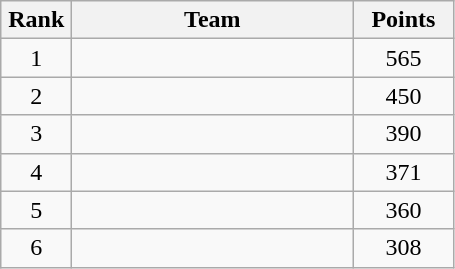<table class="wikitable" style="text-align:center;">
<tr>
<th width=40>Rank</th>
<th width=180>Team</th>
<th width=60>Points</th>
</tr>
<tr>
<td>1</td>
<td align=left></td>
<td>565</td>
</tr>
<tr>
<td>2</td>
<td align=left></td>
<td>450</td>
</tr>
<tr>
<td>3</td>
<td align=left></td>
<td>390</td>
</tr>
<tr>
<td>4</td>
<td align=left></td>
<td>371</td>
</tr>
<tr>
<td>5</td>
<td align=left></td>
<td>360</td>
</tr>
<tr>
<td>6</td>
<td align=left></td>
<td>308</td>
</tr>
</table>
